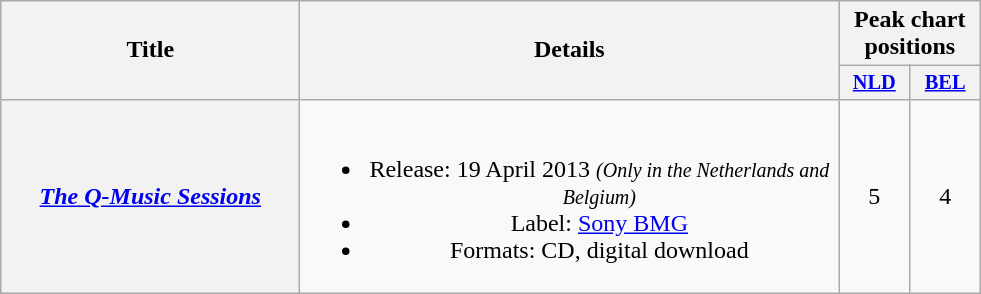<table class="wikitable plainrowheaders" style="text-align:center;">
<tr>
<th scope="col" rowspan="2" style="width:12em;">Title</th>
<th scope="col" rowspan="2" style="width:22em;">Details</th>
<th scope="col" colspan="2">Peak chart positions</th>
</tr>
<tr>
<th scope="col" style="width:3em;font-size:85%;"><a href='#'>NLD</a><br></th>
<th scope="col" style="width:3em;font-size:85%;"><a href='#'>BEL</a><br></th>
</tr>
<tr>
<th scope="row"><em><a href='#'>The Q-Music Sessions</a></em></th>
<td><br><ul><li>Release: 19 April 2013 <small><em>(Only in the Netherlands and Belgium)</em></small></li><li>Label: <a href='#'>Sony BMG</a></li><li>Formats: CD, digital download</li></ul></td>
<td>5</td>
<td>4</td>
</tr>
</table>
